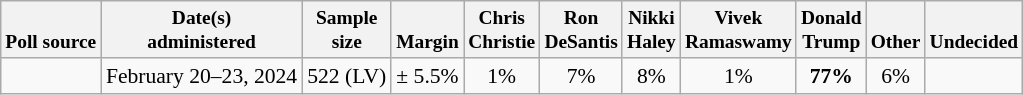<table class="wikitable mw-datatable" style="font-size:90%;text-align:center;">
<tr valign=bottom style="font-size:90%;">
<th>Poll source</th>
<th>Date(s)<br>administered</th>
<th>Sample<br>size</th>
<th>Margin<br></th>
<th>Chris<br>Christie</th>
<th>Ron<br>DeSantis</th>
<th>Nikki<br>Haley</th>
<th>Vivek<br>Ramaswamy</th>
<th>Donald<br>Trump</th>
<th>Other</th>
<th>Undecided</th>
</tr>
<tr>
<td></td>
<td>February 20–23, 2024</td>
<td>522 (LV)</td>
<td>± 5.5%</td>
<td>1%</td>
<td>7%</td>
<td>8%</td>
<td>1%</td>
<td><strong>77%</strong></td>
<td>6%</td>
</tr>
</table>
